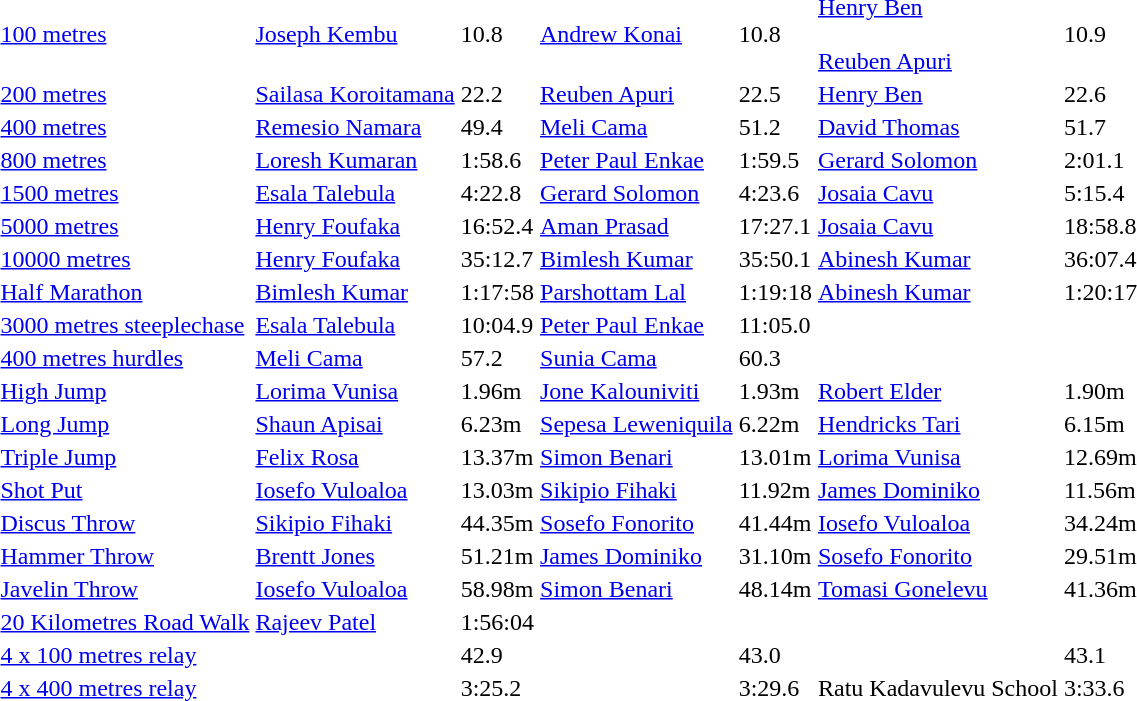<table>
<tr>
<td><a href='#'>100 metres</a></td>
<td align=left><a href='#'>Joseph Kembu</a> <br> </td>
<td>10.8</td>
<td align=left><a href='#'>Andrew Konai</a> <br> </td>
<td>10.8</td>
<td align=left><a href='#'>Henry Ben</a> <br>  <br> <a href='#'>Reuben Apuri</a> <br> </td>
<td>10.9</td>
</tr>
<tr>
<td><a href='#'>200 metres</a></td>
<td align=left><a href='#'>Sailasa Koroitamana</a> <br> </td>
<td>22.2</td>
<td align=left><a href='#'>Reuben Apuri</a> <br> </td>
<td>22.5</td>
<td align=left><a href='#'>Henry Ben</a> <br> </td>
<td>22.6</td>
</tr>
<tr>
<td><a href='#'>400 metres</a></td>
<td align=left><a href='#'>Remesio Namara</a> <br> </td>
<td>49.4</td>
<td align=left><a href='#'>Meli Cama</a> <br> </td>
<td>51.2</td>
<td align=left><a href='#'>David Thomas</a> <br> </td>
<td>51.7</td>
</tr>
<tr>
<td><a href='#'>800 metres</a></td>
<td align=left><a href='#'>Loresh Kumaran</a> <br> </td>
<td>1:58.6</td>
<td align=left><a href='#'>Peter Paul Enkae</a> <br> </td>
<td>1:59.5</td>
<td align=left><a href='#'>Gerard Solomon</a> <br> </td>
<td>2:01.1</td>
</tr>
<tr>
<td><a href='#'>1500 metres</a></td>
<td align=left><a href='#'>Esala Talebula</a> <br> </td>
<td>4:22.8</td>
<td align=left><a href='#'>Gerard Solomon</a> <br> </td>
<td>4:23.6</td>
<td align=left><a href='#'>Josaia Cavu</a> <br> </td>
<td>5:15.4</td>
</tr>
<tr>
<td><a href='#'>5000 metres</a></td>
<td align=left><a href='#'>Henry Foufaka</a> <br> </td>
<td>16:52.4</td>
<td align=left><a href='#'>Aman Prasad</a> <br> </td>
<td>17:27.1</td>
<td align=left><a href='#'>Josaia Cavu</a> <br> </td>
<td>18:58.8</td>
</tr>
<tr>
<td><a href='#'>10000 metres</a></td>
<td align=left><a href='#'>Henry Foufaka</a> <br> </td>
<td>35:12.7</td>
<td align=left><a href='#'>Bimlesh Kumar</a> <br> </td>
<td>35:50.1</td>
<td align=left><a href='#'>Abinesh Kumar</a> <br> </td>
<td>36:07.4</td>
</tr>
<tr>
<td><a href='#'>Half Marathon</a></td>
<td align=left><a href='#'>Bimlesh Kumar</a> <br> </td>
<td>1:17:58</td>
<td align=left><a href='#'>Parshottam Lal</a> <br> </td>
<td>1:19:18</td>
<td align=left><a href='#'>Abinesh Kumar</a> <br> </td>
<td>1:20:17</td>
</tr>
<tr>
<td><a href='#'>3000 metres steeplechase</a></td>
<td align=left><a href='#'>Esala Talebula</a> <br> </td>
<td>10:04.9</td>
<td align=left><a href='#'>Peter Paul Enkae</a> <br> </td>
<td>11:05.0</td>
<td></td>
<td></td>
</tr>
<tr>
<td><a href='#'>400 metres hurdles</a></td>
<td align=left><a href='#'>Meli Cama</a> <br> </td>
<td>57.2</td>
<td align=left><a href='#'>Sunia Cama</a> <br> </td>
<td>60.3</td>
<td></td>
<td></td>
</tr>
<tr>
<td><a href='#'>High Jump</a></td>
<td align=left><a href='#'>Lorima Vunisa</a> <br> </td>
<td>1.96m</td>
<td align=left><a href='#'>Jone Kalouniviti</a> <br> </td>
<td>1.93m</td>
<td align=left><a href='#'>Robert Elder</a> <br> </td>
<td>1.90m</td>
</tr>
<tr>
<td><a href='#'>Long Jump</a></td>
<td align=left><a href='#'>Shaun Apisai</a> <br> </td>
<td>6.23m</td>
<td align=left><a href='#'>Sepesa Leweniquila</a> <br> </td>
<td>6.22m</td>
<td align=left><a href='#'>Hendricks Tari</a> <br> </td>
<td>6.15m</td>
</tr>
<tr>
<td><a href='#'>Triple Jump</a></td>
<td align=left><a href='#'>Felix Rosa</a> <br> </td>
<td>13.37m</td>
<td align=left><a href='#'>Simon Benari</a> <br> </td>
<td>13.01m</td>
<td align=left><a href='#'>Lorima Vunisa</a> <br> </td>
<td>12.69m</td>
</tr>
<tr>
<td><a href='#'>Shot Put</a></td>
<td align=left><a href='#'>Iosefo Vuloaloa</a> <br> </td>
<td>13.03m</td>
<td align=left><a href='#'>Sikipio Fihaki</a> <br> </td>
<td>11.92m</td>
<td align=left><a href='#'>James Dominiko</a> <br> </td>
<td>11.56m</td>
</tr>
<tr>
<td><a href='#'>Discus Throw</a></td>
<td align=left><a href='#'>Sikipio Fihaki</a> <br> </td>
<td>44.35m</td>
<td align=left><a href='#'>Sosefo Fonorito</a> <br> </td>
<td>41.44m</td>
<td align=left><a href='#'>Iosefo Vuloaloa</a> <br> </td>
<td>34.24m</td>
</tr>
<tr>
<td><a href='#'>Hammer Throw</a></td>
<td align=left><a href='#'>Brentt Jones</a> <br> </td>
<td>51.21m</td>
<td align=left><a href='#'>James Dominiko</a> <br> </td>
<td>31.10m</td>
<td align=left><a href='#'>Sosefo Fonorito</a> <br> </td>
<td>29.51m</td>
</tr>
<tr>
<td><a href='#'>Javelin Throw</a></td>
<td align=left><a href='#'>Iosefo Vuloaloa</a> <br> </td>
<td>58.98m</td>
<td align=left><a href='#'>Simon Benari</a> <br> </td>
<td>48.14m</td>
<td align=left><a href='#'>Tomasi Gonelevu</a> <br> </td>
<td>41.36m</td>
</tr>
<tr>
<td><a href='#'>20 Kilometres Road Walk</a></td>
<td align=left><a href='#'>Rajeev Patel</a> <br> </td>
<td>1:56:04</td>
<td></td>
<td></td>
<td></td>
<td></td>
</tr>
<tr>
<td><a href='#'>4 x 100 metres relay</a></td>
<td></td>
<td>42.9</td>
<td></td>
<td>43.0</td>
<td></td>
<td>43.1</td>
</tr>
<tr>
<td><a href='#'>4 x 400 metres relay</a></td>
<td></td>
<td>3:25.2</td>
<td></td>
<td>3:29.6</td>
<td>Ratu Kadavulevu School </td>
<td>3:33.6</td>
</tr>
</table>
